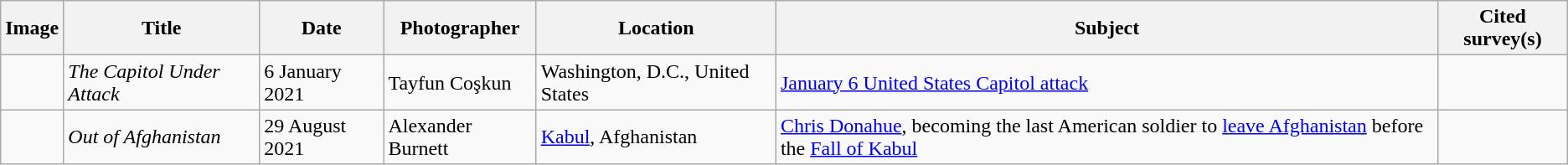<table class="wikitable">
<tr>
<th>Image</th>
<th>Title</th>
<th>Date</th>
<th>Photographer</th>
<th>Location</th>
<th>Subject</th>
<th>Cited survey(s)</th>
</tr>
<tr>
<td></td>
<td><em>The Capitol Under Attack</em></td>
<td>6 January 2021</td>
<td>Tayfun Coşkun</td>
<td>Washington, D.C., United States</td>
<td><a href='#'>January 6 United States Capitol attack</a></td>
<td></td>
</tr>
<tr>
<td></td>
<td><em>Out of Afghanistan</em></td>
<td>29 August 2021</td>
<td>Alexander Burnett</td>
<td><a href='#'>Kabul</a>, Afghanistan</td>
<td><a href='#'>Chris Donahue</a>, becoming the last American soldier to <a href='#'>leave Afghanistan</a> before the <a href='#'>Fall of Kabul</a></td>
<td></td>
</tr>
</table>
